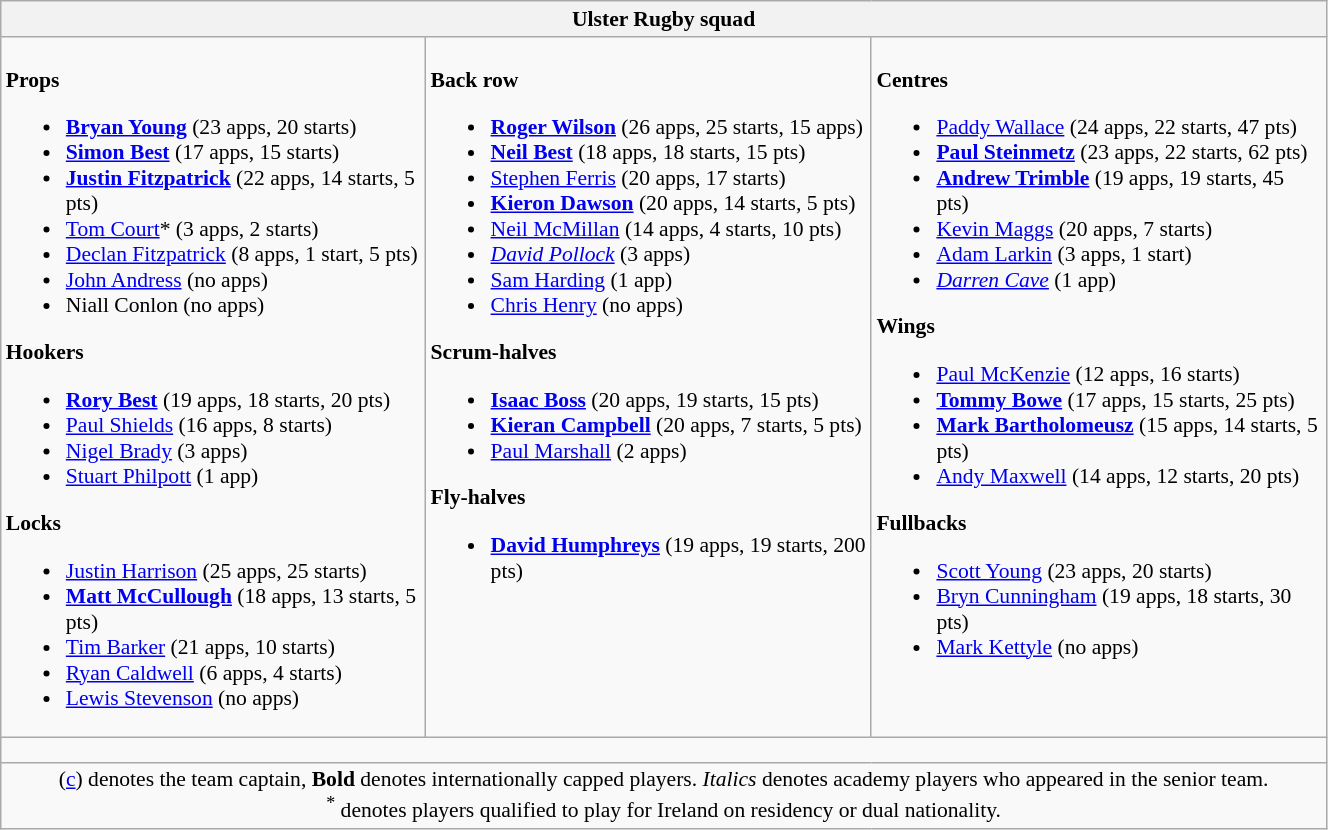<table class="wikitable" style="text-align:left; font-size:90%; width:70%">
<tr>
<th colspan="100%">Ulster Rugby squad</th>
</tr>
<tr valign="top">
<td><br><strong>Props</strong><ul><li> <strong><a href='#'>Bryan Young</a></strong> (23 apps, 20 starts)</li><li> <strong><a href='#'>Simon Best</a></strong> (17 apps, 15 starts)</li><li> <strong><a href='#'>Justin Fitzpatrick</a></strong> (22 apps, 14 starts, 5 pts)</li><li> <a href='#'>Tom Court</a>* (3 apps, 2 starts)</li><li> <a href='#'>Declan Fitzpatrick</a> (8 apps, 1 start, 5 pts)</li><li> <a href='#'>John Andress</a> (no apps)</li><li> Niall Conlon (no apps)</li></ul><strong>Hookers</strong><ul><li> <strong><a href='#'>Rory Best</a></strong> (19 apps, 18 starts, 20 pts)</li><li> <a href='#'>Paul Shields</a> (16 apps, 8 starts)</li><li> <a href='#'>Nigel Brady</a> (3 apps)</li><li> <a href='#'>Stuart Philpott</a> (1 app)</li></ul><strong>Locks</strong><ul><li> <a href='#'>Justin Harrison</a> (25 apps, 25 starts)</li><li> <strong><a href='#'>Matt McCullough</a></strong> (18 apps, 13 starts, 5 pts)</li><li> <a href='#'>Tim Barker</a> (21 apps, 10 starts)</li><li> <a href='#'>Ryan Caldwell</a> (6 apps, 4 starts)</li><li> <a href='#'>Lewis Stevenson</a> (no apps)</li></ul></td>
<td><br><strong>Back row</strong><ul><li> <strong><a href='#'>Roger Wilson</a></strong> (26 apps, 25 starts, 15 apps)</li><li> <strong><a href='#'>Neil Best</a></strong> (18 apps, 18 starts, 15 pts)</li><li> <a href='#'>Stephen Ferris</a> (20 apps, 17 starts)</li><li> <strong><a href='#'>Kieron Dawson</a></strong> (20 apps, 14 starts, 5 pts)</li><li> <a href='#'>Neil McMillan</a> (14 apps, 4 starts, 10 pts)</li><li> <em><a href='#'>David Pollock</a></em> (3 apps)</li><li> <a href='#'>Sam Harding</a> (1 app)</li><li> <a href='#'>Chris Henry</a> (no apps)</li></ul><strong>Scrum-halves</strong><ul><li> <strong><a href='#'>Isaac Boss</a></strong> (20 apps, 19 starts, 15 pts)</li><li> <strong><a href='#'>Kieran Campbell</a></strong> (20 apps, 7 starts, 5 pts)</li><li> <a href='#'>Paul Marshall</a> (2 apps)</li></ul><strong>Fly-halves</strong><ul><li> <strong><a href='#'>David Humphreys</a></strong> (19 apps, 19 starts, 200 pts)</li></ul></td>
<td><br><strong>Centres</strong><ul><li> <a href='#'>Paddy Wallace</a> (24 apps, 22 starts, 47 pts)</li><li> <strong><a href='#'>Paul Steinmetz</a></strong> (23 apps, 22 starts, 62 pts)</li><li> <strong><a href='#'>Andrew Trimble</a></strong> (19 apps, 19 starts, 45 pts)</li><li> <a href='#'>Kevin Maggs</a> (20 apps, 7 starts)</li><li> <a href='#'>Adam Larkin</a> (3 apps, 1 start)</li><li> <em><a href='#'>Darren Cave</a></em> (1 app)</li></ul><strong>Wings</strong><ul><li> <a href='#'>Paul McKenzie</a> (12 apps, 16 starts)</li><li> <strong><a href='#'>Tommy Bowe</a></strong> (17 apps, 15 starts, 25 pts)</li><li> <strong><a href='#'>Mark Bartholomeusz</a></strong> (15 apps, 14 starts, 5 pts)</li><li> <a href='#'>Andy Maxwell</a> (14 apps, 12 starts, 20 pts)</li></ul><strong>Fullbacks</strong><ul><li> <a href='#'>Scott Young</a> (23 apps, 20 starts)</li><li> <a href='#'>Bryn Cunningham</a> (19 apps, 18 starts, 30 pts)</li><li> <a href='#'>Mark Kettyle</a> (no apps)</li></ul></td>
</tr>
<tr>
<td colspan="100%" style="height: 10px;"></td>
</tr>
<tr>
<td colspan="100%" style="text-align:center;">(<a href='#'>c</a>) denotes the team captain, <strong>Bold</strong> denotes internationally capped players. <em>Italics</em> denotes academy players who appeared in the senior team.<br> <sup>*</sup> denotes players qualified to play for Ireland on residency or dual nationality. <br></td>
</tr>
</table>
